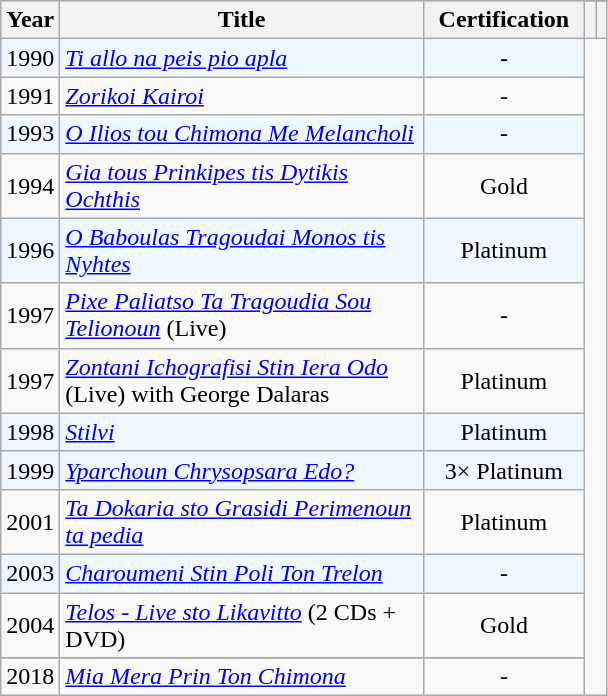<table class="wikitable"|width=100%>
<tr ">
<th style="width:20px;" rowspan="2">Year</th>
<th style="width:235px;" rowspan="2">Title</th>
<th style="width:100px;" rowspan="2">Certification</th>
</tr>
<tr>
<th></th>
<th></th>
</tr>
<tr style="background:#f0f8ff;">
<td>1990</td>
<td><em><a href='#'>Ti allo na peis pio apla</a></em></td>
<td style="text-align:center;">-</td>
</tr>
<tr>
<td>1991</td>
<td><em><a href='#'>Zorikoi Kairoi</a></em></td>
<td style="text-align:center;">-</td>
</tr>
<tr style="background:#f0f8ff;">
<td>1993</td>
<td><em><a href='#'>O Ilios tou Chimona Me Melancholi</a></em></td>
<td style="text-align:center;">-</td>
</tr>
<tr>
<td>1994</td>
<td><em><a href='#'>Gia tous Prinkipes tis Dytikis Ochthis</a></em></td>
<td style="text-align:center;">Gold</td>
</tr>
<tr style="background:#f0f8ff;">
<td>1996</td>
<td><em><a href='#'>O Baboulas Tragoudai Monos tis Nyhtes</a></em></td>
<td style="text-align:center;">Platinum</td>
</tr>
<tr>
<td>1997</td>
<td><em><a href='#'>Pixe Paliatso Ta Tragoudia Sou Telionoun</a></em> (Live)</td>
<td style="text-align:center;">-</td>
</tr>
<tr>
<td>1997</td>
<td><em><a href='#'>Zontani Ichografisi Stin Iera Odo</a></em> (Live) with George Dalaras</td>
<td style="text-align:center;">Platinum</td>
</tr>
<tr style="background:#f0f8ff;">
<td>1998</td>
<td><em><a href='#'>Stilvi</a></em></td>
<td style="text-align:center;">Platinum</td>
</tr>
<tr style="background:#f0f8ff;">
<td>1999</td>
<td><em><a href='#'>Yparchoun Chrysopsara Edo?</a></em></td>
<td style="text-align:center;">3× Platinum</td>
</tr>
<tr>
<td>2001</td>
<td><em><a href='#'>Ta Dokaria sto Grasidi Perimenoun ta pedia</a></em></td>
<td style="text-align:center;">Platinum</td>
</tr>
<tr style="background:#f0f8ff;">
<td>2003</td>
<td><em><a href='#'>Charoumeni Stin Poli Ton Trelon</a></em></td>
<td style="text-align:center;">-</td>
</tr>
<tr>
<td>2004</td>
<td><em><a href='#'>Telos - Live sto Likavitto</a></em> (2 CDs + DVD)</td>
<td style="text-align:center;">Gold</td>
</tr>
<tr style="background:#f0f8ff;">
</tr>
<tr>
<td>2018</td>
<td><em><a href='#'>Mia Mera Prin Ton Chimona</a></em></td>
<td style="text-align:center;">-</td>
</tr>
</table>
